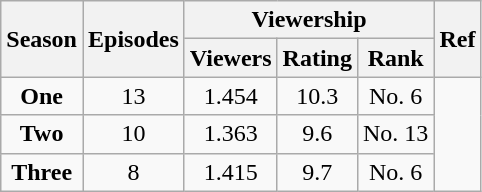<table class="wikitable plainrowheaders" style="text-align: center">
<tr>
<th rowspan="2">Season</th>
<th rowspan="2">Episodes</th>
<th colspan="3">Viewership</th>
<th rowspan="2">Ref</th>
</tr>
<tr>
<th>Viewers</th>
<th>Rating</th>
<th>Rank</th>
</tr>
<tr>
<td><strong>One</strong></td>
<td>13</td>
<td>1.454</td>
<td>10.3</td>
<td>No. 6</td>
<td rowspan="3"></td>
</tr>
<tr>
<td><strong>Two</strong></td>
<td>10</td>
<td>1.363</td>
<td>9.6</td>
<td>No. 13</td>
</tr>
<tr>
<td><strong>Three</strong></td>
<td>8</td>
<td>1.415</td>
<td>9.7</td>
<td>No. 6</td>
</tr>
</table>
